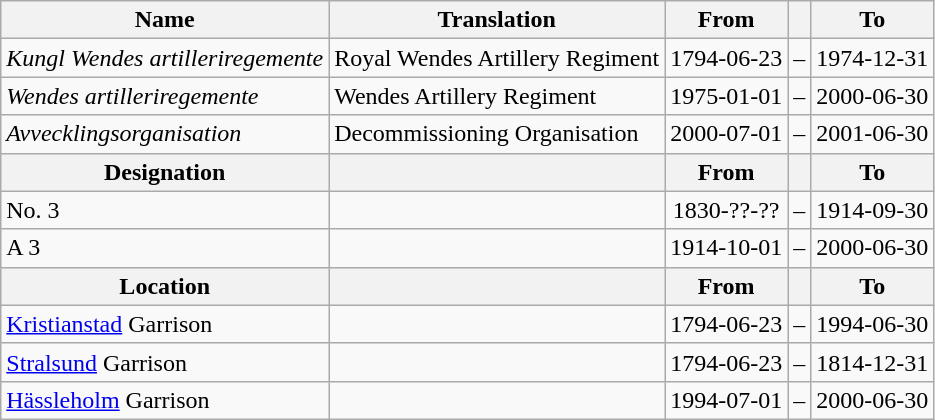<table class="wikitable">
<tr>
<th style="font-weight:bold;">Name</th>
<th style="font-weight:bold;">Translation</th>
<th style="text-align: center; font-weight:bold;">From</th>
<th></th>
<th style="text-align: center; font-weight:bold;">To</th>
</tr>
<tr>
<td style="font-style:italic;">Kungl Wendes artilleriregemente</td>
<td>Royal Wendes Artillery Regiment</td>
<td>1794-06-23</td>
<td>–</td>
<td>1974-12-31</td>
</tr>
<tr>
<td style="font-style:italic;">Wendes artilleriregemente</td>
<td>Wendes Artillery Regiment</td>
<td>1975-01-01</td>
<td>–</td>
<td>2000-06-30</td>
</tr>
<tr>
<td style="font-style:italic;">Avvecklingsorganisation</td>
<td>Decommissioning Organisation</td>
<td>2000-07-01</td>
<td>–</td>
<td>2001-06-30</td>
</tr>
<tr>
<th style="font-weight:bold;">Designation</th>
<th style="font-weight:bold;"></th>
<th style="text-align: center; font-weight:bold;">From</th>
<th></th>
<th style="text-align: center; font-weight:bold;">To</th>
</tr>
<tr>
<td>No. 3</td>
<td></td>
<td style="text-align: center;">1830-??-??</td>
<td style="text-align: center;">–</td>
<td style="text-align: center;">1914-09-30</td>
</tr>
<tr>
<td>A 3</td>
<td></td>
<td style="text-align: center;">1914-10-01</td>
<td style="text-align: center;">–</td>
<td style="text-align: center;">2000-06-30</td>
</tr>
<tr>
<th style="font-weight:bold;">Location</th>
<th style="font-weight:bold;"></th>
<th style="text-align: center; font-weight:bold;">From</th>
<th></th>
<th style="text-align: center; font-weight:bold;">To</th>
</tr>
<tr>
<td><a href='#'>Kristianstad</a> Garrison</td>
<td></td>
<td style="text-align: center;">1794-06-23</td>
<td style="text-align: center;">–</td>
<td style="text-align: center;">1994-06-30</td>
</tr>
<tr>
<td><a href='#'>Stralsund</a> Garrison</td>
<td></td>
<td style="text-align: center;">1794-06-23</td>
<td style="text-align: center;">–</td>
<td style="text-align: center;">1814-12-31</td>
</tr>
<tr>
<td><a href='#'>Hässleholm</a> Garrison</td>
<td></td>
<td style="text-align: center;">1994-07-01</td>
<td style="text-align: center;">–</td>
<td style="text-align: center;">2000-06-30</td>
</tr>
</table>
